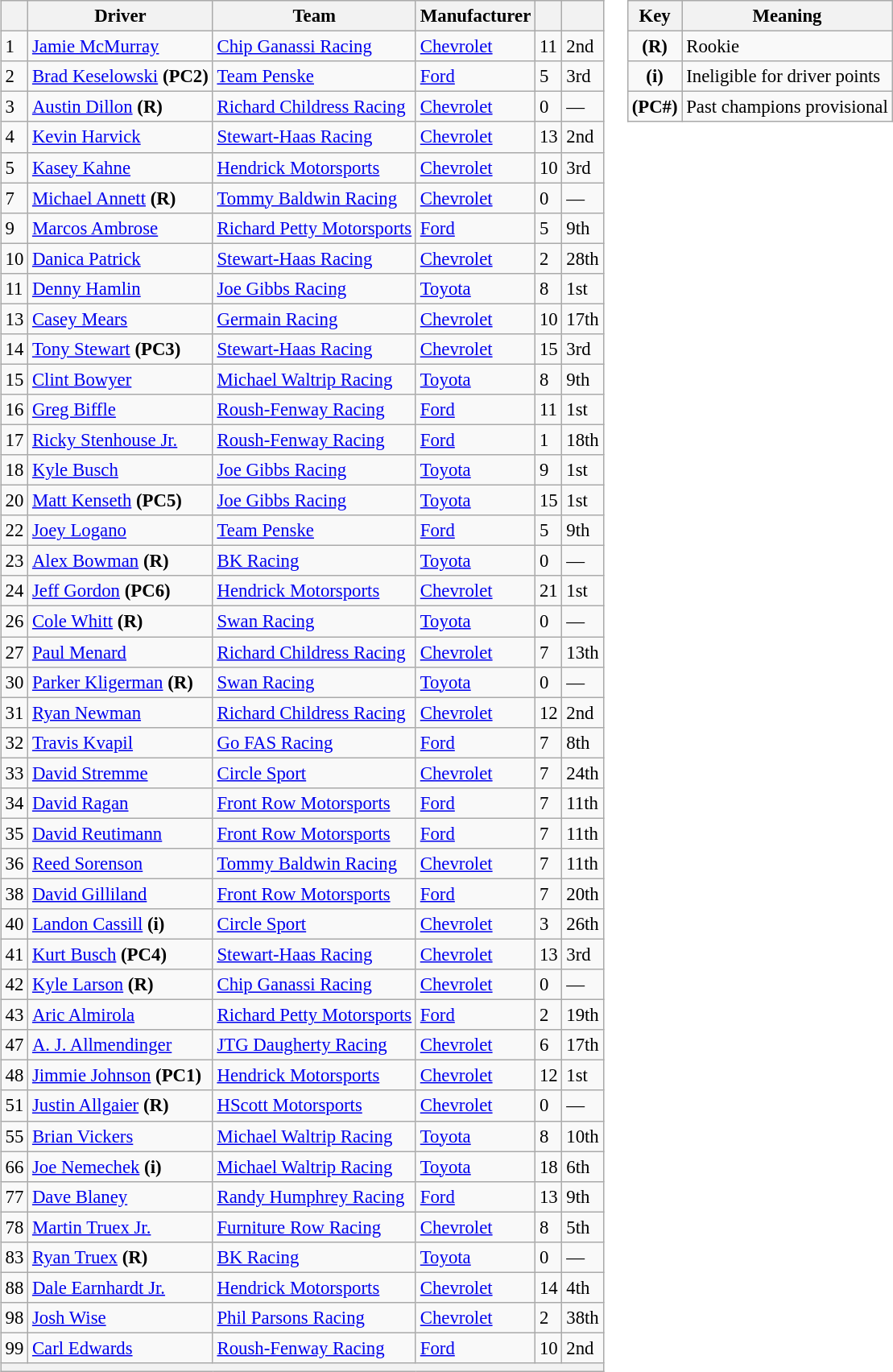<table>
<tr>
<td><br><table class="wikitable" style="font-size:95%">
<tr>
<th></th>
<th>Driver</th>
<th>Team</th>
<th>Manufacturer</th>
<th></th>
<th></th>
</tr>
<tr>
<td>1</td>
<td><a href='#'>Jamie McMurray</a></td>
<td><a href='#'>Chip Ganassi Racing</a></td>
<td><a href='#'>Chevrolet</a></td>
<td>11</td>
<td>2nd</td>
</tr>
<tr>
<td>2</td>
<td><a href='#'>Brad Keselowski</a> <strong>(PC2)</strong></td>
<td><a href='#'>Team Penske</a></td>
<td><a href='#'>Ford</a></td>
<td>5</td>
<td>3rd</td>
</tr>
<tr>
<td>3</td>
<td><a href='#'>Austin Dillon</a> <strong>(R)</strong></td>
<td><a href='#'>Richard Childress Racing</a></td>
<td><a href='#'>Chevrolet</a></td>
<td>0</td>
<td>—</td>
</tr>
<tr>
<td>4</td>
<td><a href='#'>Kevin Harvick</a></td>
<td><a href='#'>Stewart-Haas Racing</a></td>
<td><a href='#'>Chevrolet</a></td>
<td>13</td>
<td>2nd</td>
</tr>
<tr>
<td>5</td>
<td><a href='#'>Kasey Kahne</a></td>
<td><a href='#'>Hendrick Motorsports</a></td>
<td><a href='#'>Chevrolet</a></td>
<td>10</td>
<td>3rd</td>
</tr>
<tr>
<td>7</td>
<td><a href='#'>Michael Annett</a> <strong>(R)</strong></td>
<td><a href='#'>Tommy Baldwin Racing</a></td>
<td><a href='#'>Chevrolet</a></td>
<td>0</td>
<td>—</td>
</tr>
<tr>
<td>9</td>
<td><a href='#'>Marcos Ambrose</a></td>
<td><a href='#'>Richard Petty Motorsports</a></td>
<td><a href='#'>Ford</a></td>
<td>5</td>
<td>9th</td>
</tr>
<tr>
<td>10</td>
<td><a href='#'>Danica Patrick</a></td>
<td><a href='#'>Stewart-Haas Racing</a></td>
<td><a href='#'>Chevrolet</a></td>
<td>2</td>
<td>28th</td>
</tr>
<tr>
<td>11</td>
<td><a href='#'>Denny Hamlin</a></td>
<td><a href='#'>Joe Gibbs Racing</a></td>
<td><a href='#'>Toyota</a></td>
<td>8</td>
<td>1st</td>
</tr>
<tr>
<td>13</td>
<td><a href='#'>Casey Mears</a></td>
<td><a href='#'>Germain Racing</a></td>
<td><a href='#'>Chevrolet</a></td>
<td>10</td>
<td>17th</td>
</tr>
<tr>
<td>14</td>
<td><a href='#'>Tony Stewart</a> <strong>(PC3)</strong></td>
<td><a href='#'>Stewart-Haas Racing</a></td>
<td><a href='#'>Chevrolet</a></td>
<td>15</td>
<td>3rd</td>
</tr>
<tr>
<td>15</td>
<td><a href='#'>Clint Bowyer</a></td>
<td><a href='#'>Michael Waltrip Racing</a></td>
<td><a href='#'>Toyota</a></td>
<td>8</td>
<td>9th</td>
</tr>
<tr>
<td>16</td>
<td><a href='#'>Greg Biffle</a></td>
<td><a href='#'>Roush-Fenway Racing</a></td>
<td><a href='#'>Ford</a></td>
<td>11</td>
<td>1st</td>
</tr>
<tr>
<td>17</td>
<td><a href='#'>Ricky Stenhouse Jr.</a></td>
<td><a href='#'>Roush-Fenway Racing</a></td>
<td><a href='#'>Ford</a></td>
<td>1</td>
<td>18th</td>
</tr>
<tr>
<td>18</td>
<td><a href='#'>Kyle Busch</a></td>
<td><a href='#'>Joe Gibbs Racing</a></td>
<td><a href='#'>Toyota</a></td>
<td>9</td>
<td>1st</td>
</tr>
<tr>
<td>20</td>
<td><a href='#'>Matt Kenseth</a> <strong>(PC5)</strong></td>
<td><a href='#'>Joe Gibbs Racing</a></td>
<td><a href='#'>Toyota</a></td>
<td>15</td>
<td>1st</td>
</tr>
<tr>
<td>22</td>
<td><a href='#'>Joey Logano</a></td>
<td><a href='#'>Team Penske</a></td>
<td><a href='#'>Ford</a></td>
<td>5</td>
<td>9th</td>
</tr>
<tr>
<td>23</td>
<td><a href='#'>Alex Bowman</a> <strong>(R)</strong></td>
<td><a href='#'>BK Racing</a></td>
<td><a href='#'>Toyota</a></td>
<td>0</td>
<td>—</td>
</tr>
<tr>
<td>24</td>
<td><a href='#'>Jeff Gordon</a> <strong>(PC6)</strong></td>
<td><a href='#'>Hendrick Motorsports</a></td>
<td><a href='#'>Chevrolet</a></td>
<td>21</td>
<td>1st</td>
</tr>
<tr>
<td>26</td>
<td><a href='#'>Cole Whitt</a> <strong>(R)</strong></td>
<td><a href='#'>Swan Racing</a></td>
<td><a href='#'>Toyota</a></td>
<td>0</td>
<td>—</td>
</tr>
<tr>
<td>27</td>
<td><a href='#'>Paul Menard</a></td>
<td><a href='#'>Richard Childress Racing</a></td>
<td><a href='#'>Chevrolet</a></td>
<td>7</td>
<td>13th</td>
</tr>
<tr>
<td>30</td>
<td><a href='#'>Parker Kligerman</a> <strong>(R)</strong></td>
<td><a href='#'>Swan Racing</a></td>
<td><a href='#'>Toyota</a></td>
<td>0</td>
<td>—</td>
</tr>
<tr>
<td>31</td>
<td><a href='#'>Ryan Newman</a></td>
<td><a href='#'>Richard Childress Racing</a></td>
<td><a href='#'>Chevrolet</a></td>
<td>12</td>
<td>2nd</td>
</tr>
<tr>
<td>32</td>
<td><a href='#'>Travis Kvapil</a></td>
<td><a href='#'>Go FAS Racing</a></td>
<td><a href='#'>Ford</a></td>
<td>7</td>
<td>8th</td>
</tr>
<tr>
<td>33</td>
<td><a href='#'>David Stremme</a></td>
<td><a href='#'>Circle Sport</a></td>
<td><a href='#'>Chevrolet</a></td>
<td>7</td>
<td>24th</td>
</tr>
<tr>
<td>34</td>
<td><a href='#'>David Ragan</a></td>
<td><a href='#'>Front Row Motorsports</a></td>
<td><a href='#'>Ford</a></td>
<td>7</td>
<td>11th</td>
</tr>
<tr>
<td>35</td>
<td><a href='#'>David Reutimann</a></td>
<td><a href='#'>Front Row Motorsports</a></td>
<td><a href='#'>Ford</a></td>
<td>7</td>
<td>11th</td>
</tr>
<tr>
<td>36</td>
<td><a href='#'>Reed Sorenson</a></td>
<td><a href='#'>Tommy Baldwin Racing</a></td>
<td><a href='#'>Chevrolet</a></td>
<td>7</td>
<td>11th</td>
</tr>
<tr>
<td>38</td>
<td><a href='#'>David Gilliland</a></td>
<td><a href='#'>Front Row Motorsports</a></td>
<td><a href='#'>Ford</a></td>
<td>7</td>
<td>20th</td>
</tr>
<tr>
<td>40</td>
<td><a href='#'>Landon Cassill</a> <strong>(i)</strong></td>
<td><a href='#'>Circle Sport</a></td>
<td><a href='#'>Chevrolet</a></td>
<td>3</td>
<td>26th</td>
</tr>
<tr>
<td>41</td>
<td><a href='#'>Kurt Busch</a> <strong>(PC4)</strong></td>
<td><a href='#'>Stewart-Haas Racing</a></td>
<td><a href='#'>Chevrolet</a></td>
<td>13</td>
<td>3rd</td>
</tr>
<tr>
<td>42</td>
<td><a href='#'>Kyle Larson</a> <strong>(R)</strong></td>
<td><a href='#'>Chip Ganassi Racing</a></td>
<td><a href='#'>Chevrolet</a></td>
<td>0</td>
<td>—</td>
</tr>
<tr>
<td>43</td>
<td><a href='#'>Aric Almirola</a></td>
<td><a href='#'>Richard Petty Motorsports</a></td>
<td><a href='#'>Ford</a></td>
<td>2</td>
<td>19th</td>
</tr>
<tr>
<td>47</td>
<td><a href='#'>A. J. Allmendinger</a></td>
<td><a href='#'>JTG Daugherty Racing</a></td>
<td><a href='#'>Chevrolet</a></td>
<td>6</td>
<td>17th</td>
</tr>
<tr>
<td>48</td>
<td><a href='#'>Jimmie Johnson</a> <strong>(PC1)</strong></td>
<td><a href='#'>Hendrick Motorsports</a></td>
<td><a href='#'>Chevrolet</a></td>
<td>12</td>
<td>1st</td>
</tr>
<tr>
<td>51</td>
<td><a href='#'>Justin Allgaier</a> <strong>(R)</strong></td>
<td><a href='#'>HScott Motorsports</a></td>
<td><a href='#'>Chevrolet</a></td>
<td>0</td>
<td>—</td>
</tr>
<tr>
<td>55</td>
<td><a href='#'>Brian Vickers</a></td>
<td><a href='#'>Michael Waltrip Racing</a></td>
<td><a href='#'>Toyota</a></td>
<td>8</td>
<td>10th</td>
</tr>
<tr>
<td>66</td>
<td><a href='#'>Joe Nemechek</a> <strong>(i)</strong></td>
<td><a href='#'>Michael Waltrip Racing</a></td>
<td><a href='#'>Toyota</a></td>
<td>18</td>
<td>6th</td>
</tr>
<tr>
<td>77</td>
<td><a href='#'>Dave Blaney</a></td>
<td><a href='#'>Randy Humphrey Racing</a></td>
<td><a href='#'>Ford</a></td>
<td>13</td>
<td>9th</td>
</tr>
<tr>
<td>78</td>
<td><a href='#'>Martin Truex Jr.</a></td>
<td><a href='#'>Furniture Row Racing</a></td>
<td><a href='#'>Chevrolet</a></td>
<td>8</td>
<td>5th</td>
</tr>
<tr>
<td>83</td>
<td><a href='#'>Ryan Truex</a> <strong>(R)</strong></td>
<td><a href='#'>BK Racing</a></td>
<td><a href='#'>Toyota</a></td>
<td>0</td>
<td>—</td>
</tr>
<tr>
<td>88</td>
<td><a href='#'>Dale Earnhardt Jr.</a></td>
<td><a href='#'>Hendrick Motorsports</a></td>
<td><a href='#'>Chevrolet</a></td>
<td>14</td>
<td>4th</td>
</tr>
<tr>
<td>98</td>
<td><a href='#'>Josh Wise</a></td>
<td><a href='#'>Phil Parsons Racing</a></td>
<td><a href='#'>Chevrolet</a></td>
<td>2</td>
<td>38th</td>
</tr>
<tr>
<td>99</td>
<td><a href='#'>Carl Edwards</a></td>
<td><a href='#'>Roush-Fenway Racing</a></td>
<td><a href='#'>Ford</a></td>
<td>10</td>
<td>2nd</td>
</tr>
<tr>
<th colspan="6"></th>
</tr>
</table>
</td>
<td valign="top"><br><table align="right" class="wikitable" style="font-size: 95%;">
<tr>
<th>Key</th>
<th>Meaning</th>
</tr>
<tr>
<td align="center"><strong>(R)</strong></td>
<td>Rookie</td>
</tr>
<tr>
<td align="center"><strong>(i)</strong></td>
<td>Ineligible for driver points</td>
</tr>
<tr>
<td align="center"><strong>(PC#)</strong></td>
<td>Past champions provisional</td>
</tr>
</table>
</td>
</tr>
</table>
